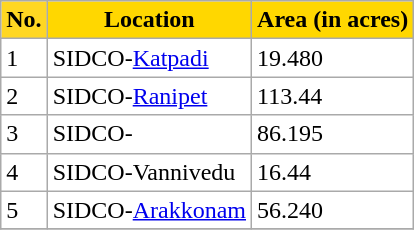<table class="wikitable sortable" style="background:#fff;">
<tr>
<th style="background:#ffd722;">No.</th>
<th style="background:gold;" !>Location</th>
<th ! style="background:gold;">Area (in acres)</th>
</tr>
<tr>
<td>1</td>
<td>SIDCO-<a href='#'>Katpadi</a></td>
<td>19.480</td>
</tr>
<tr>
<td>2</td>
<td>SIDCO-<a href='#'>Ranipet</a></td>
<td>113.44</td>
</tr>
<tr>
<td>3</td>
<td>SIDCO-<a href='#'></a></td>
<td>86.195</td>
</tr>
<tr>
<td>4</td>
<td>SIDCO-Vannivedu</td>
<td>16.44</td>
</tr>
<tr>
<td>5</td>
<td>SIDCO-<a href='#'>Arakkonam</a></td>
<td>56.240</td>
</tr>
<tr>
</tr>
</table>
